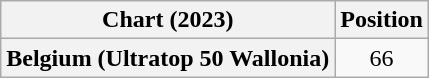<table class="wikitable plainrowheaders" style="text-align:center">
<tr>
<th scope="col">Chart (2023)</th>
<th scope="col">Position</th>
</tr>
<tr>
<th scope="row">Belgium (Ultratop 50 Wallonia)</th>
<td>66</td>
</tr>
</table>
